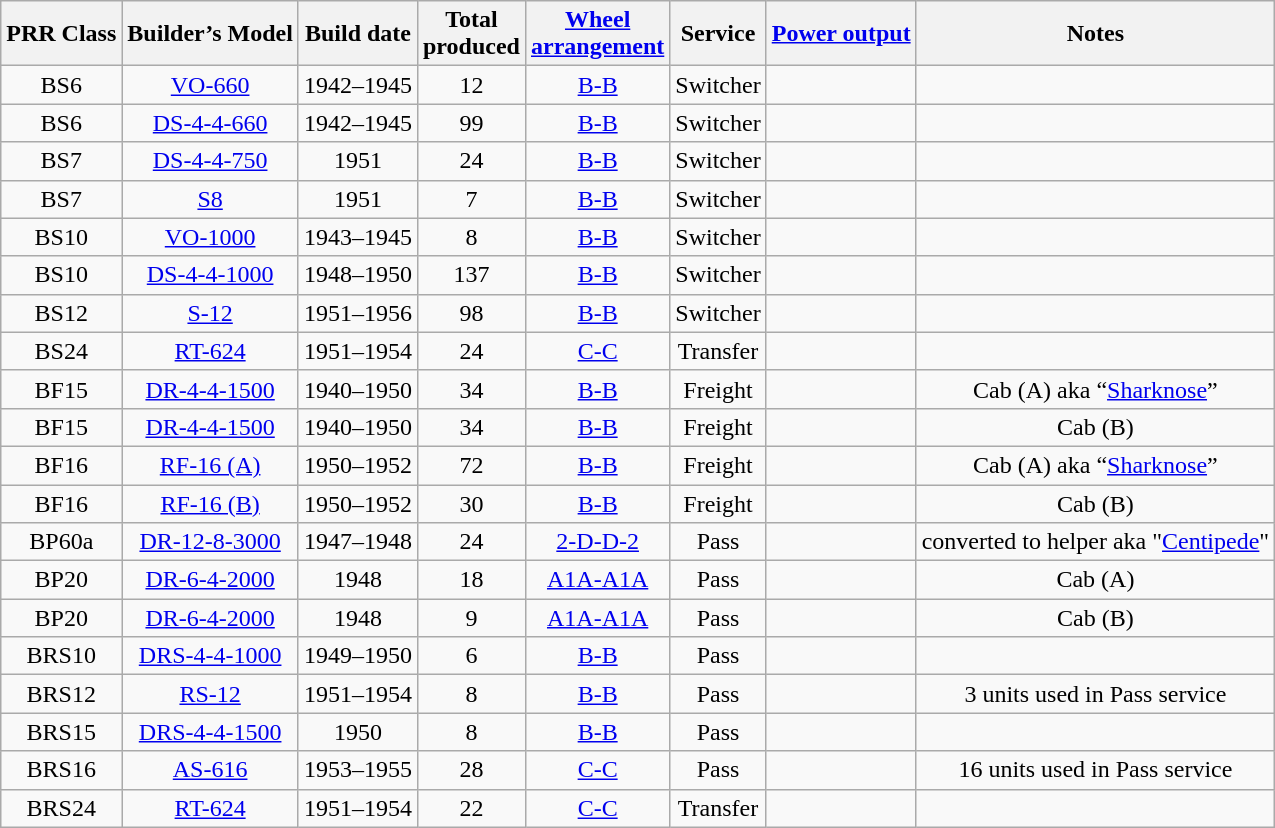<table class="wikitable sortable">
<tr>
<th>PRR Class</th>
<th>Builder’s Model</th>
<th>Build date</th>
<th>Total<br>produced</th>
<th><a href='#'>Wheel<br>arrangement</a></th>
<th>Service</th>
<th><a href='#'>Power output</a></th>
<th class="unsortable">Notes</th>
</tr>
<tr style=text-align:center>
<td>BS6</td>
<td><a href='#'>VO-660</a></td>
<td>1942–1945</td>
<td>12</td>
<td><a href='#'>B-B</a></td>
<td>Switcher</td>
<td></td>
<td></td>
</tr>
<tr style=text-align:center>
<td>BS6</td>
<td><a href='#'>DS-4-4-660</a></td>
<td>1942–1945</td>
<td>99</td>
<td><a href='#'>B-B</a></td>
<td>Switcher</td>
<td></td>
<td></td>
</tr>
<tr style=text-align:center>
<td>BS7</td>
<td><a href='#'>DS-4-4-750</a></td>
<td>1951</td>
<td>24</td>
<td><a href='#'>B-B</a></td>
<td>Switcher</td>
<td></td>
<td></td>
</tr>
<tr style=text-align:center>
<td>BS7</td>
<td><a href='#'>S8</a></td>
<td>1951</td>
<td>7</td>
<td><a href='#'>B-B</a></td>
<td>Switcher</td>
<td></td>
<td></td>
</tr>
<tr style=text-align:center>
<td>BS10</td>
<td><a href='#'>VO-1000</a></td>
<td>1943–1945</td>
<td>8</td>
<td><a href='#'>B-B</a></td>
<td>Switcher</td>
<td></td>
<td></td>
</tr>
<tr style=text-align:center>
<td>BS10</td>
<td><a href='#'>DS-4-4-1000</a></td>
<td>1948–1950</td>
<td>137</td>
<td><a href='#'>B-B</a></td>
<td>Switcher</td>
<td></td>
<td></td>
</tr>
<tr style=text-align:center>
<td>BS12</td>
<td><a href='#'>S-12</a></td>
<td>1951–1956</td>
<td>98</td>
<td><a href='#'>B-B</a></td>
<td>Switcher</td>
<td></td>
<td></td>
</tr>
<tr style=text-align:center>
<td>BS24</td>
<td><a href='#'>RT-624</a></td>
<td>1951–1954</td>
<td>24</td>
<td><a href='#'>C-C</a></td>
<td>Transfer</td>
<td></td>
<td></td>
</tr>
<tr style=text-align:center>
<td>BF15</td>
<td><a href='#'>DR-4-4-1500</a></td>
<td>1940–1950</td>
<td>34</td>
<td><a href='#'>B-B</a></td>
<td>Freight</td>
<td></td>
<td>Cab (A) aka “<a href='#'>Sharknose</a>”</td>
</tr>
<tr style=text-align:center>
<td>BF15</td>
<td><a href='#'>DR-4-4-1500</a></td>
<td>1940–1950</td>
<td>34</td>
<td><a href='#'>B-B</a></td>
<td>Freight</td>
<td></td>
<td>Cab (B)</td>
</tr>
<tr style=text-align:center>
<td>BF16</td>
<td><a href='#'>RF-16 (A)</a></td>
<td>1950–1952</td>
<td>72</td>
<td><a href='#'>B-B</a></td>
<td>Freight</td>
<td></td>
<td>Cab (A) aka “<a href='#'>Sharknose</a>”</td>
</tr>
<tr style=text-align:center>
<td>BF16</td>
<td><a href='#'>RF-16 (B)</a></td>
<td>1950–1952</td>
<td>30</td>
<td><a href='#'>B-B</a></td>
<td>Freight</td>
<td></td>
<td>Cab (B)</td>
</tr>
<tr style=text-align:center>
<td>BP60a</td>
<td><a href='#'>DR-12-8-3000</a></td>
<td>1947–1948</td>
<td>24</td>
<td><a href='#'>2-D-D-2</a></td>
<td>Pass</td>
<td></td>
<td>converted to helper aka "<a href='#'>Centipede</a>"</td>
</tr>
<tr style=text-align:center>
<td>BP20</td>
<td><a href='#'>DR-6-4-2000</a></td>
<td>1948</td>
<td>18</td>
<td><a href='#'>A1A-A1A</a></td>
<td>Pass</td>
<td></td>
<td>Cab (A)</td>
</tr>
<tr style=text-align:center>
<td>BP20</td>
<td><a href='#'>DR-6-4-2000</a></td>
<td>1948</td>
<td>9</td>
<td><a href='#'>A1A-A1A</a></td>
<td>Pass</td>
<td></td>
<td>Cab (B)</td>
</tr>
<tr style=text-align:center>
<td>BRS10</td>
<td><a href='#'>DRS-4-4-1000</a></td>
<td>1949–1950</td>
<td>6</td>
<td><a href='#'>B-B</a></td>
<td>Pass</td>
<td></td>
<td></td>
</tr>
<tr style=text-align:center>
<td>BRS12</td>
<td><a href='#'>RS-12</a></td>
<td>1951–1954</td>
<td>8</td>
<td><a href='#'>B-B</a></td>
<td>Pass</td>
<td></td>
<td>3 units used in Pass service</td>
</tr>
<tr style=text-align:center>
<td>BRS15</td>
<td><a href='#'>DRS-4-4-1500</a></td>
<td>1950</td>
<td>8</td>
<td><a href='#'>B-B</a></td>
<td>Pass</td>
<td></td>
<td></td>
</tr>
<tr style=text-align:center>
<td>BRS16</td>
<td><a href='#'>AS-616</a></td>
<td>1953–1955</td>
<td>28</td>
<td><a href='#'>C-C</a></td>
<td>Pass</td>
<td></td>
<td>16 units used in Pass service</td>
</tr>
<tr style=text-align:center>
<td>BRS24</td>
<td><a href='#'>RT-624</a></td>
<td>1951–1954</td>
<td>22</td>
<td><a href='#'>C-C</a></td>
<td>Transfer</td>
<td></td>
<td></td>
</tr>
</table>
